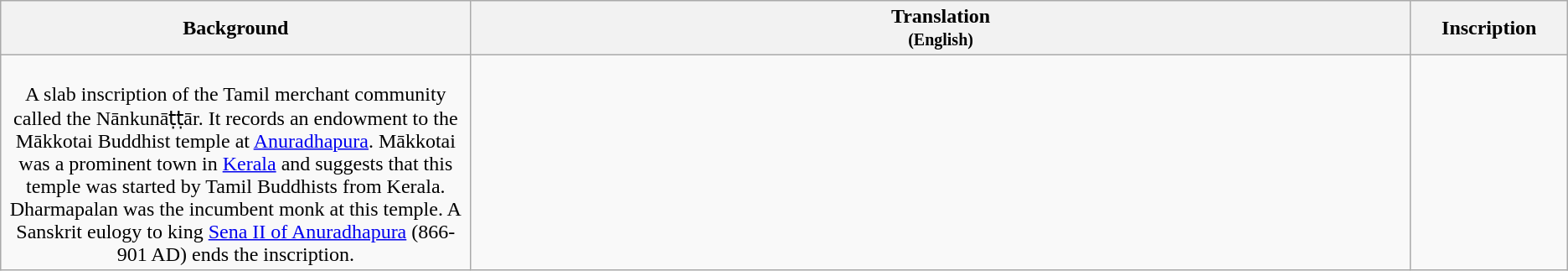<table class="wikitable centre">
<tr>
<th scope="col" align=left>Background<br></th>
<th>Translation<br><small>(English)</small></th>
<th>Inscription<br></th>
</tr>
<tr>
<td align=center width="30%"><br>A slab inscription of the Tamil merchant community called the Nānkunāṭṭār. It records an endowment to the Mākkotai Buddhist temple at <a href='#'>Anuradhapura</a>. Mākkotai was a prominent town in <a href='#'>Kerala</a> and suggests that this temple was started by Tamil Buddhists from Kerala.<br>Dharmapalan was the incumbent monk at this temple. A Sanskrit eulogy to king <a href='#'>Sena II of Anuradhapura</a> (866-901 AD) ends the inscription.</td>
<td align=left><br></td>
<td align=center width="10%"><br></td>
</tr>
</table>
